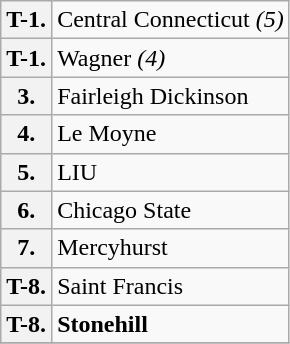<table class="wikitable">
<tr>
<th>T-1.</th>
<td>Central Connecticut <em>(5)</em></td>
</tr>
<tr>
<th>T-1.</th>
<td>Wagner <em>(4)</em></td>
</tr>
<tr>
<th>3.</th>
<td>Fairleigh Dickinson</td>
</tr>
<tr>
<th>4.</th>
<td>Le Moyne</td>
</tr>
<tr>
<th>5.</th>
<td>LIU</td>
</tr>
<tr>
<th>6.</th>
<td>Chicago State</td>
</tr>
<tr>
<th>7.</th>
<td>Mercyhurst</td>
</tr>
<tr>
<th>T-8.</th>
<td>Saint Francis</td>
</tr>
<tr>
<th>T-8.</th>
<td><strong>Stonehill</strong></td>
</tr>
<tr>
</tr>
</table>
